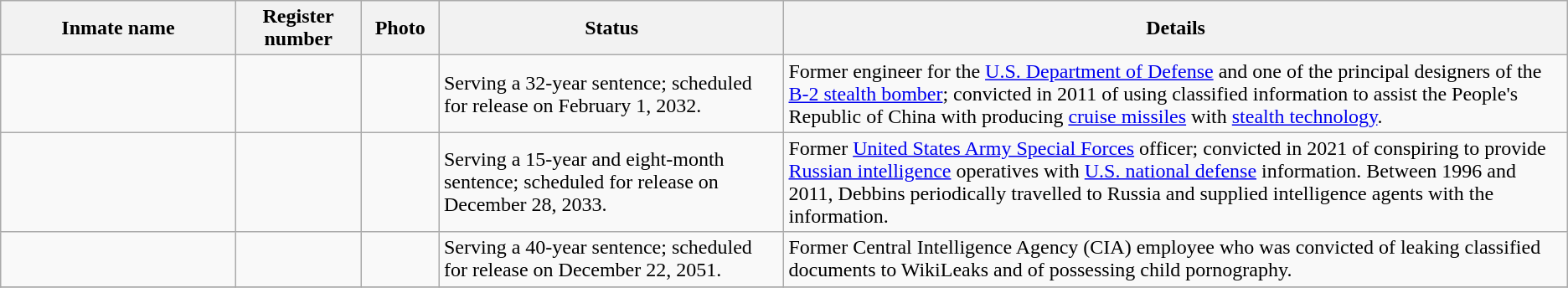<table class="wikitable sortable">
<tr>
<th width=15%>Inmate name</th>
<th width=8%>Register number</th>
<th width=5%>Photo</th>
<th width=22%>Status</th>
<th width=50%>Details</th>
</tr>
<tr>
<td style="text-align:center;"></td>
<td style="text-align:center;"></td>
<td style="text-align:center;"></td>
<td>Serving a 32-year sentence; scheduled for release on February 1, 2032.</td>
<td>Former engineer for the <a href='#'>U.S. Department of Defense</a> and one of the principal designers of the <a href='#'>B-2 stealth bomber</a>; convicted in 2011 of using classified information to assist the People's Republic of China with producing <a href='#'>cruise missiles</a> with <a href='#'>stealth technology</a>.</td>
</tr>
<tr>
<td style="text-align:center;"></td>
<td style="text-align:center;"></td>
<td style="text-align:center;"></td>
<td>Serving a 15-year and eight-month sentence; scheduled for release on December 28, 2033.</td>
<td>Former <a href='#'>United States Army Special Forces</a> officer;  convicted in 2021 of conspiring to provide <a href='#'>Russian intelligence</a> operatives with <a href='#'>U.S. national defense</a> information. Between 1996 and 2011, Debbins periodically travelled to Russia and supplied intelligence agents with the information.</td>
</tr>
<tr>
<td style="text-align:center;"></td>
<td style="text-align:center;"></td>
<td style="text-align:center;"></td>
<td>Serving a 40-year sentence; scheduled for release on December 22, 2051.</td>
<td>Former Central Intelligence Agency (CIA) employee who was convicted of leaking classified documents to WikiLeaks and of possessing child pornography.</td>
</tr>
<tr>
</tr>
</table>
